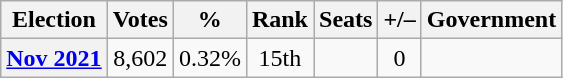<table class="wikitable" style="text-align:center">
<tr>
<th>Election</th>
<th>Votes</th>
<th>%</th>
<th>Rank</th>
<th>Seats</th>
<th>+/–</th>
<th>Government</th>
</tr>
<tr>
<th><a href='#'>Nov 2021</a></th>
<td>8,602</td>
<td>0.32%</td>
<td>15th</td>
<td></td>
<td> 0</td>
<td></td>
</tr>
</table>
